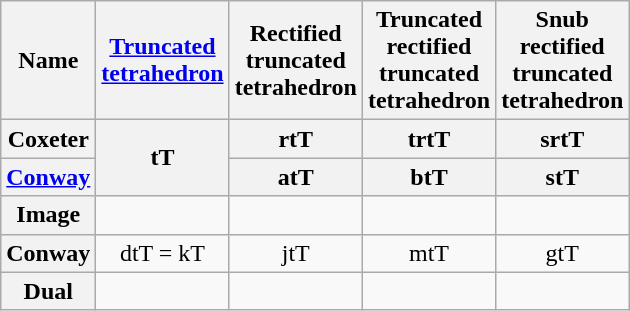<table class=wikitable>
<tr>
<th>Name</th>
<th><a href='#'>Truncated<br>tetrahedron</a></th>
<th>Rectified<br>truncated<br>tetrahedron</th>
<th>Truncated<br>rectified<br>truncated<br>tetrahedron</th>
<th>Snub<br>rectified<br>truncated<br>tetrahedron</th>
</tr>
<tr align=center>
<th>Coxeter</th>
<th rowspan=2>tT</th>
<th>rtT</th>
<th>trtT</th>
<th>srtT</th>
</tr>
<tr align=center>
<th><a href='#'>Conway</a></th>
<th>atT</th>
<th>btT</th>
<th>stT</th>
</tr>
<tr align=center>
<th>Image</th>
<td></td>
<td></td>
<td></td>
<td></td>
</tr>
<tr align=center>
<th>Conway</th>
<td>dtT = kT</td>
<td>jtT</td>
<td>mtT</td>
<td>gtT</td>
</tr>
<tr align=center>
<th>Dual</th>
<td></td>
<td></td>
<td></td>
<td></td>
</tr>
</table>
